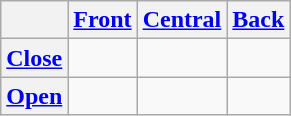<table class="wikitable" style="text-align:center">
<tr>
<th></th>
<th><a href='#'>Front</a></th>
<th><a href='#'>Central</a></th>
<th><a href='#'>Back</a></th>
</tr>
<tr>
<th><a href='#'>Close</a></th>
<td></td>
<td></td>
<td></td>
</tr>
<tr>
<th><a href='#'>Open</a></th>
<td></td>
<td></td>
<td></td>
</tr>
</table>
